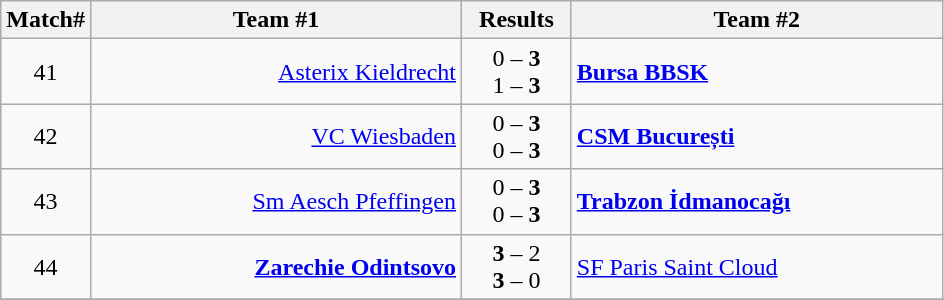<table class="wikitable" style="border-collapse: collapse;">
<tr>
<th>Match#</th>
<th align="right" width="240">Team #1</th>
<th>  Results  </th>
<th align="left" width="240">Team #2</th>
</tr>
<tr>
<td align="center">41</td>
<td align="right"><a href='#'>Asterix Kieldrecht</a> </td>
<td align="center">0 – <strong>3</strong> <br> 1 – <strong>3</strong></td>
<td> <strong><a href='#'>Bursa BBSK</a></strong></td>
</tr>
<tr>
<td align="center">42</td>
<td align="right"><a href='#'>VC Wiesbaden</a> </td>
<td align="center">0 – <strong>3</strong> <br> 0 – <strong>3</strong></td>
<td> <strong><a href='#'>CSM București</a></strong></td>
</tr>
<tr>
<td align="center">43</td>
<td align="right"><a href='#'>Sm Aesch Pfeffingen</a> </td>
<td align="center">0 – <strong>3</strong> <br> 0 – <strong>3</strong></td>
<td> <strong><a href='#'>Trabzon İdmanocağı</a></strong></td>
</tr>
<tr>
<td align="center">44</td>
<td align="right"><strong><a href='#'>Zarechie Odintsovo</a></strong> </td>
<td align="center"><strong>3</strong> – 2 <br> <strong>3</strong> – 0</td>
<td> <a href='#'>SF Paris Saint Cloud</a></td>
</tr>
<tr>
</tr>
</table>
